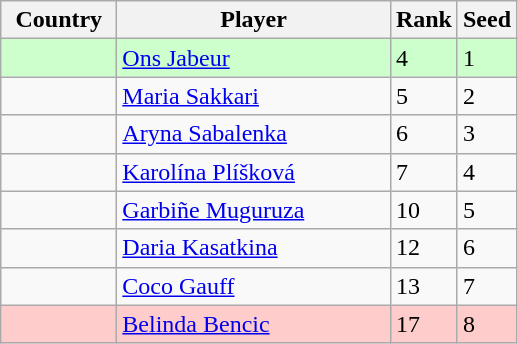<table class="sortable wikitable">
<tr>
<th width="70">Country</th>
<th width="175">Player</th>
<th>Rank</th>
<th>Seed</th>
</tr>
<tr bgcolor=ccffcc>
<td></td>
<td><a href='#'>Ons Jabeur</a></td>
<td>4</td>
<td>1</td>
</tr>
<tr>
<td></td>
<td><a href='#'>Maria Sakkari</a></td>
<td>5</td>
<td>2</td>
</tr>
<tr>
<td></td>
<td><a href='#'>Aryna Sabalenka</a></td>
<td>6</td>
<td>3</td>
</tr>
<tr>
<td></td>
<td><a href='#'>Karolína Plíšková</a></td>
<td>7</td>
<td>4</td>
</tr>
<tr>
<td></td>
<td><a href='#'>Garbiñe Muguruza</a></td>
<td>10</td>
<td>5</td>
</tr>
<tr>
<td></td>
<td><a href='#'>Daria Kasatkina</a></td>
<td>12</td>
<td>6</td>
</tr>
<tr>
<td></td>
<td><a href='#'>Coco Gauff</a></td>
<td>13</td>
<td>7</td>
</tr>
<tr bgcolor=ffcccc>
<td></td>
<td><a href='#'>Belinda Bencic</a></td>
<td>17</td>
<td>8</td>
</tr>
</table>
